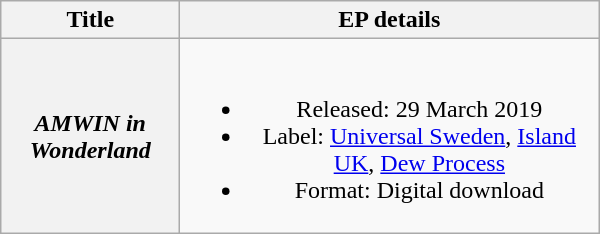<table class="wikitable plainrowheaders" style="text-align:center;">
<tr>
<th scope="col" style="width:7em;">Title</th>
<th scope="col" style="width:17em;">EP details</th>
</tr>
<tr>
<th scope="row"><em>AMWIN in Wonderland</em></th>
<td><br><ul><li>Released: 29 March 2019</li><li>Label: <a href='#'>Universal Sweden</a>, <a href='#'>Island UK</a>, <a href='#'>Dew Process</a></li><li>Format: Digital download</li></ul></td>
</tr>
</table>
